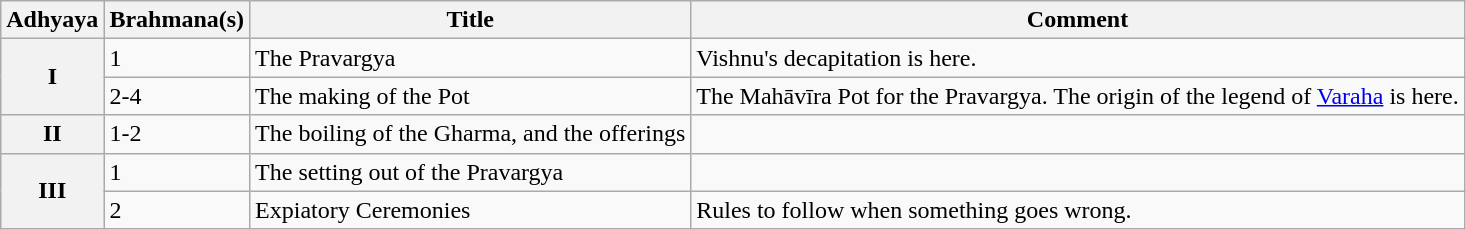<table class="wikitable">
<tr>
<th>Adhyaya</th>
<th>Brahmana(s)</th>
<th>Title</th>
<th>Comment</th>
</tr>
<tr>
<th rowspan="2">I</th>
<td>1</td>
<td>The Pravargya</td>
<td>Vishnu's decapitation is here.</td>
</tr>
<tr>
<td>2-4</td>
<td>The making of the Pot</td>
<td>The Mahāvīra Pot for the Pravargya. The origin of the legend of <a href='#'>Varaha</a> is here.</td>
</tr>
<tr>
<th>II</th>
<td>1-2</td>
<td>The boiling of the Gharma, and the offerings</td>
<td></td>
</tr>
<tr>
<th rowspan="2">III</th>
<td>1</td>
<td>The setting out of the Pravargya</td>
<td></td>
</tr>
<tr>
<td>2</td>
<td>Expiatory Ceremonies</td>
<td>Rules to follow when something goes wrong.</td>
</tr>
</table>
